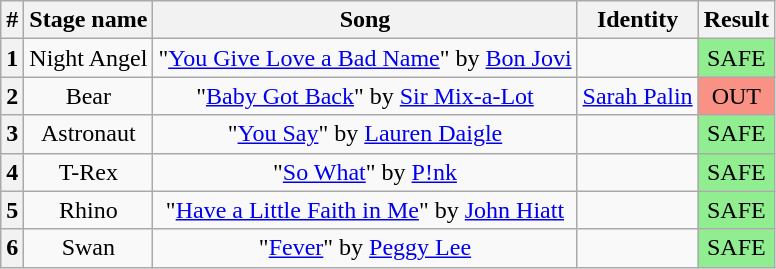<table class="wikitable plainrowheaders" style="text-align: center;">
<tr>
<th>#</th>
<th>Stage name</th>
<th>Song</th>
<th>Identity</th>
<th colspan=2>Result</th>
</tr>
<tr>
<th>1</th>
<td>Night Angel</td>
<td>"<a href='#'>You Give Love a Bad Name</a>" by <a href='#'>Bon Jovi</a></td>
<td></td>
<td bgcolor=lightgreen>SAFE</td>
</tr>
<tr>
<th>2</th>
<td>Bear</td>
<td>"<a href='#'>Baby Got Back</a>" by <a href='#'>Sir Mix-a-Lot</a></td>
<td><a href='#'>Sarah Palin</a></td>
<td bgcolor=#F99185>OUT</td>
</tr>
<tr>
<th>3</th>
<td>Astronaut</td>
<td>"<a href='#'>You Say</a>" by <a href='#'>Lauren Daigle</a></td>
<td></td>
<td bgcolor=lightgreen>SAFE</td>
</tr>
<tr>
<th>4</th>
<td>T-Rex</td>
<td>"<a href='#'>So What</a>" by <a href='#'>P!nk</a></td>
<td></td>
<td bgcolor=lightgreen>SAFE</td>
</tr>
<tr>
<th>5</th>
<td>Rhino</td>
<td>"<a href='#'>Have a Little Faith in Me</a>" by <a href='#'>John Hiatt</a></td>
<td></td>
<td bgcolor=lightgreen>SAFE</td>
</tr>
<tr>
<th>6</th>
<td>Swan</td>
<td>"<a href='#'>Fever</a>" by <a href='#'>Peggy Lee</a></td>
<td></td>
<td bgcolor=lightgreen>SAFE</td>
</tr>
</table>
